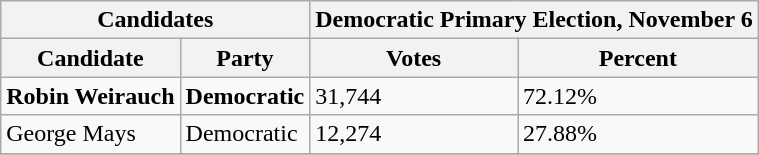<table class=wikitable>
<tr>
<th colspan=2><strong>Candidates</strong></th>
<th colspan=2><strong>Democratic Primary Election, November 6</strong> </th>
</tr>
<tr>
<th>Candidate</th>
<th>Party</th>
<th>Votes</th>
<th>Percent</th>
</tr>
<tr>
<td><strong>Robin Weirauch</strong></td>
<td><strong>Democratic</strong></td>
<td>31,744</td>
<td>72.12%</td>
</tr>
<tr>
<td>George Mays</td>
<td>Democratic</td>
<td>12,274</td>
<td>27.88%</td>
</tr>
<tr>
</tr>
</table>
